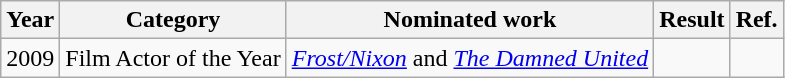<table class="wikitable">
<tr>
<th>Year</th>
<th>Category</th>
<th>Nominated work</th>
<th>Result</th>
<th>Ref.</th>
</tr>
<tr>
<td>2009</td>
<td>Film Actor of the Year</td>
<td><em><a href='#'>Frost/Nixon</a></em> and <em><a href='#'>The Damned United</a></em></td>
<td></td>
<td></td>
</tr>
</table>
